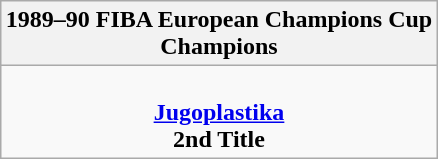<table class=wikitable style="text-align:center; margin:auto">
<tr>
<th>1989–90 FIBA European Champions Cup<br>Champions</th>
</tr>
<tr>
<td> <br> <strong><a href='#'>Jugoplastika</a></strong> <br> <strong>2nd Title</strong></td>
</tr>
</table>
